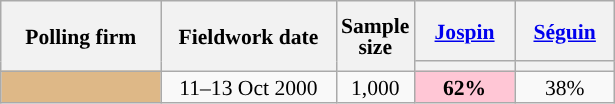<table class="wikitable sortable" style="text-align:center;font-size:90%;line-height:14px;">
<tr style="height:40px;">
<th style="width:100px;" rowspan="2">Polling firm</th>
<th style="width:110px;" rowspan="2">Fieldwork date</th>
<th style="width:35px;" rowspan="2">Sample<br>size</th>
<th class="unsortable" style="width:60px;"><a href='#'>Jospin</a><br></th>
<th class="unsortable" style="width:60px;"><a href='#'>Séguin</a><br></th>
</tr>
<tr>
<th style="background:"></th>
<th style="background:"></th>
</tr>
<tr>
<td style="background:burlywood;"></td>
<td data-sort-value="2000-10-13">11–13 Oct 2000</td>
<td>1,000</td>
<td style="background:#FFC6D5;"><strong>62%</strong></td>
<td>38%</td>
</tr>
</table>
